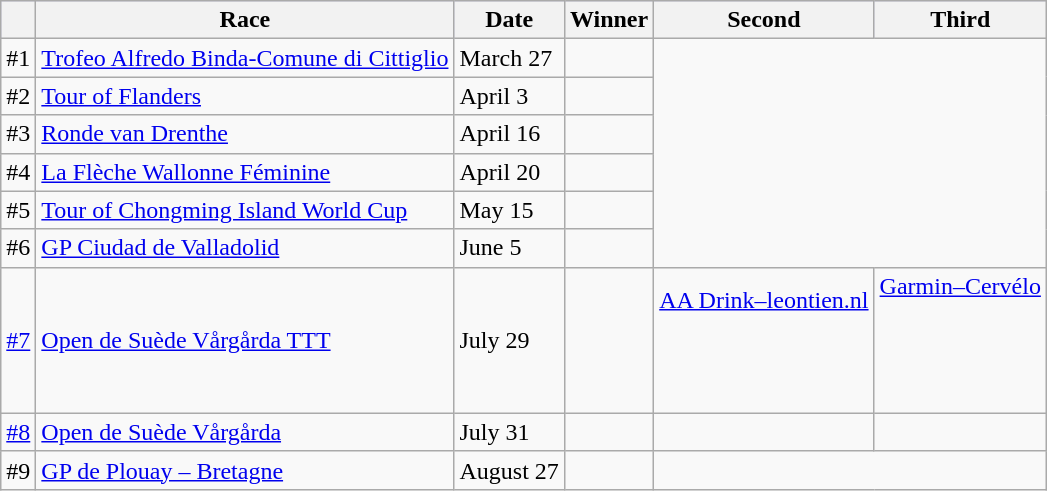<table class="wikitable sortable">
<tr style="background:#ccccff;">
<th></th>
<th>Race</th>
<th>Date</th>
<th>Winner</th>
<th>Second</th>
<th>Third</th>
</tr>
<tr>
<td>#1</td>
<td> <a href='#'>Trofeo Alfredo Binda-Comune di Cittiglio</a></td>
<td>March 27</td>
<td></td>
</tr>
<tr>
<td>#2</td>
<td> <a href='#'>Tour of Flanders</a></td>
<td>April 3</td>
<td></td>
</tr>
<tr>
<td>#3</td>
<td> <a href='#'>Ronde van Drenthe</a></td>
<td>April 16</td>
<td></td>
</tr>
<tr>
<td>#4</td>
<td> <a href='#'>La Flèche Wallonne Féminine</a></td>
<td>April 20</td>
<td></td>
</tr>
<tr>
<td>#5</td>
<td> <a href='#'>Tour of Chongming Island World Cup</a></td>
<td>May 15</td>
<td></td>
</tr>
<tr>
<td>#6</td>
<td> <a href='#'>GP Ciudad de Valladolid</a></td>
<td>June 5</td>
<td></td>
</tr>
<tr>
<td><a href='#'>#7</a></td>
<td> <a href='#'>Open de Suède Vårgårda TTT</a></td>
<td>July 29</td>
<td><br><br><br><br></td>
<td><a href='#'>AA Drink–leontien.nl</a><br><br><br><br></td>
<td><a href='#'>Garmin–Cervélo</a><br><br><br><br><br></td>
</tr>
<tr>
<td><a href='#'>#8</a></td>
<td> <a href='#'>Open de Suède Vårgårda</a></td>
<td>July 31</td>
<td></td>
<td></td>
<td></td>
</tr>
<tr>
<td>#9</td>
<td> <a href='#'>GP de Plouay – Bretagne</a></td>
<td>August 27</td>
<td></td>
</tr>
</table>
